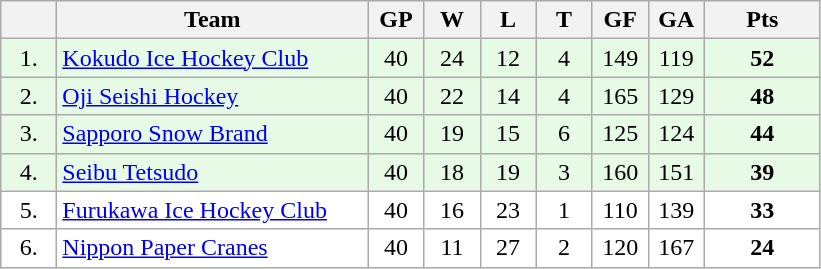<table class="wikitable">
<tr>
<th width="30"></th>
<th width="200">Team</th>
<th width="30">GP</th>
<th width="30">W</th>
<th width="30">L</th>
<th width="30">T</th>
<th width="30">GF</th>
<th width="30">GA</th>
<th width="70">Pts</th>
</tr>
<tr bgcolor="#e6fae6" align="center">
<td>1.</td>
<td align="left"><a href='#'>Kokudo Ice Hockey Club</a></td>
<td>40</td>
<td>24</td>
<td>12</td>
<td>4</td>
<td>149</td>
<td>119</td>
<td><strong>52</strong></td>
</tr>
<tr bgcolor="#e6fae6" align="center">
<td>2.</td>
<td align="left"><a href='#'>Oji Seishi Hockey</a></td>
<td>40</td>
<td>22</td>
<td>14</td>
<td>4</td>
<td>165</td>
<td>129</td>
<td><strong>48</strong></td>
</tr>
<tr bgcolor="#e6fae6" align="center">
<td>3.</td>
<td align="left"><a href='#'>Sapporo Snow Brand</a></td>
<td>40</td>
<td>19</td>
<td>15</td>
<td>6</td>
<td>125</td>
<td>124</td>
<td><strong>44</strong></td>
</tr>
<tr bgcolor="#e6fae6" align="center">
<td>4.</td>
<td align="left"><a href='#'>Seibu Tetsudo</a></td>
<td>40</td>
<td>18</td>
<td>19</td>
<td>3</td>
<td>160</td>
<td>151</td>
<td><strong>39</strong></td>
</tr>
<tr bgcolor="#FFFFFF" align="center">
<td>5.</td>
<td align="left"><a href='#'>Furukawa Ice Hockey Club</a></td>
<td>40</td>
<td>16</td>
<td>23</td>
<td>1</td>
<td>110</td>
<td>139</td>
<td><strong>33</strong></td>
</tr>
<tr bgcolor="#FFFFFF" align="center">
<td>6.</td>
<td align="left"><a href='#'>Nippon Paper Cranes</a></td>
<td>40</td>
<td>11</td>
<td>27</td>
<td>2</td>
<td>120</td>
<td>167</td>
<td><strong>24</strong></td>
</tr>
</table>
